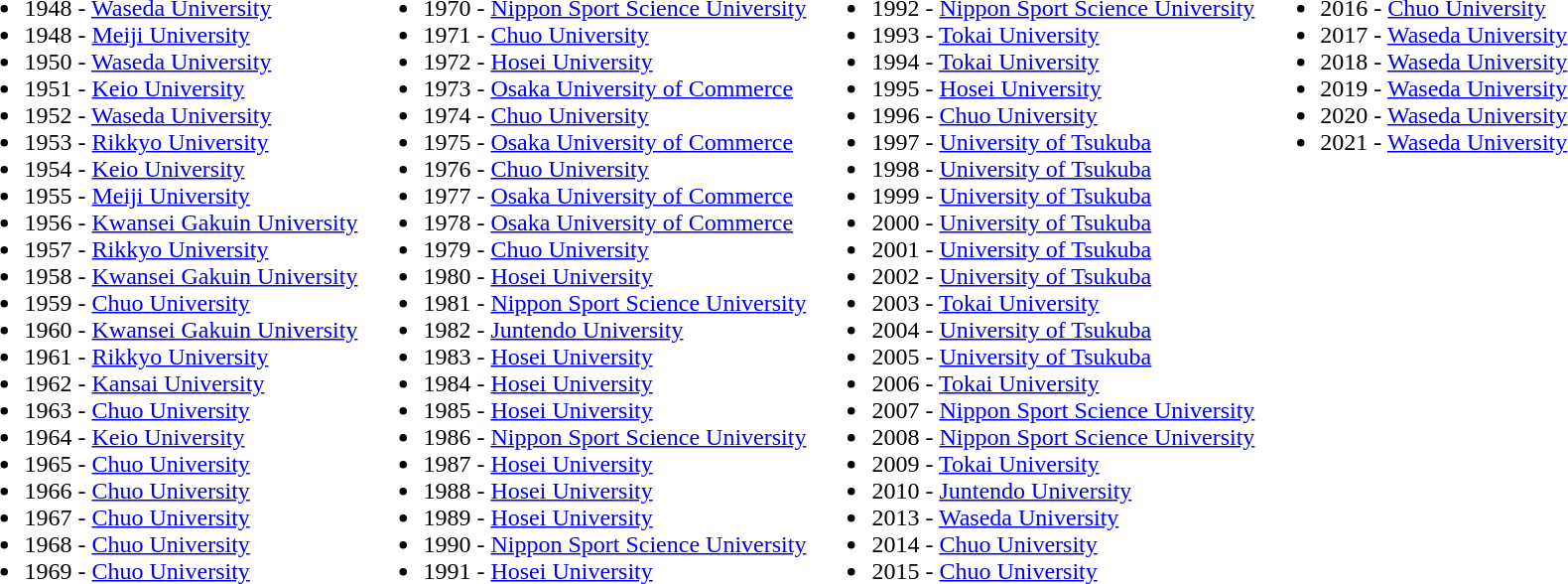<table>
<tr ---- Style="vertical-align:top">
<td><br><ul><li>1948 - <a href='#'>Waseda University</a></li><li>1948 - <a href='#'>Meiji University</a></li><li>1950 - <a href='#'>Waseda University</a></li><li>1951 - <a href='#'>Keio University</a></li><li>1952 - <a href='#'>Waseda University</a></li><li>1953 - <a href='#'>Rikkyo University</a></li><li>1954 - <a href='#'>Keio University</a></li><li>1955 - <a href='#'>Meiji University</a></li><li>1956 - <a href='#'>Kwansei Gakuin University</a></li><li>1957 - <a href='#'>Rikkyo University</a></li><li>1958 - <a href='#'>Kwansei Gakuin University</a></li><li>1959 - <a href='#'>Chuo University</a></li><li>1960 - <a href='#'>Kwansei Gakuin University</a></li><li>1961 - <a href='#'>Rikkyo University</a></li><li>1962 - <a href='#'>Kansai University</a></li><li>1963 - <a href='#'>Chuo University</a></li><li>1964 - <a href='#'>Keio University</a></li><li>1965 - <a href='#'>Chuo University</a></li><li>1966 - <a href='#'>Chuo University</a></li><li>1967 - <a href='#'>Chuo University</a></li><li>1968 - <a href='#'>Chuo University</a></li><li>1969 - <a href='#'>Chuo University</a></li></ul></td>
<td><br><ul><li>1970 - <a href='#'>Nippon Sport Science University</a></li><li>1971 - <a href='#'>Chuo University</a></li><li>1972 - <a href='#'>Hosei University</a></li><li>1973 - <a href='#'>Osaka University of Commerce</a></li><li>1974 - <a href='#'>Chuo University</a></li><li>1975 - <a href='#'>Osaka University of Commerce</a></li><li>1976 - <a href='#'>Chuo University</a></li><li>1977 - <a href='#'>Osaka University of Commerce</a></li><li>1978 - <a href='#'>Osaka University of Commerce</a></li><li>1979 - <a href='#'>Chuo University</a></li><li>1980 - <a href='#'>Hosei University</a></li><li>1981 - <a href='#'>Nippon Sport Science University</a></li><li>1982 - <a href='#'>Juntendo University</a></li><li>1983 - <a href='#'>Hosei University</a></li><li>1984 - <a href='#'>Hosei University</a></li><li>1985 - <a href='#'>Hosei University</a></li><li>1986 - <a href='#'>Nippon Sport Science University</a></li><li>1987 - <a href='#'>Hosei University</a></li><li>1988 - <a href='#'>Hosei University</a></li><li>1989 - <a href='#'>Hosei University</a></li><li>1990 - <a href='#'>Nippon Sport Science University</a></li><li>1991 - <a href='#'>Hosei University</a></li></ul></td>
<td><br><ul><li>1992 - <a href='#'>Nippon Sport Science University</a></li><li>1993 - <a href='#'>Tokai University</a></li><li>1994 - <a href='#'>Tokai University</a></li><li>1995 - <a href='#'>Hosei University</a></li><li>1996 - <a href='#'>Chuo University</a></li><li>1997 - <a href='#'>University of Tsukuba</a></li><li>1998 - <a href='#'>University of Tsukuba</a></li><li>1999 - <a href='#'>University of Tsukuba</a></li><li>2000 - <a href='#'>University of Tsukuba</a></li><li>2001 - <a href='#'>University of Tsukuba</a></li><li>2002 - <a href='#'>University of Tsukuba</a></li><li>2003 - <a href='#'>Tokai University</a></li><li>2004 - <a href='#'>University of Tsukuba</a></li><li>2005 - <a href='#'>University of Tsukuba</a></li><li>2006 - <a href='#'>Tokai University</a></li><li>2007 - <a href='#'>Nippon Sport Science University</a></li><li>2008 - <a href='#'>Nippon Sport Science University</a></li><li>2009 - <a href='#'>Tokai University</a></li><li>2010 - <a href='#'>Juntendo University</a></li><li>2013 - <a href='#'>Waseda University</a></li><li>2014 - <a href='#'>Chuo University</a></li><li>2015 - <a href='#'>Chuo University</a></li></ul></td>
<td><br><ul><li>2016 - <a href='#'>Chuo University</a></li><li>2017 - <a href='#'>Waseda University</a></li><li>2018 - <a href='#'>Waseda University</a></li><li>2019 - <a href='#'>Waseda University</a></li><li>2020 - <a href='#'>Waseda University</a></li><li>2021 - <a href='#'>Waseda University</a></li></ul></td>
</tr>
</table>
